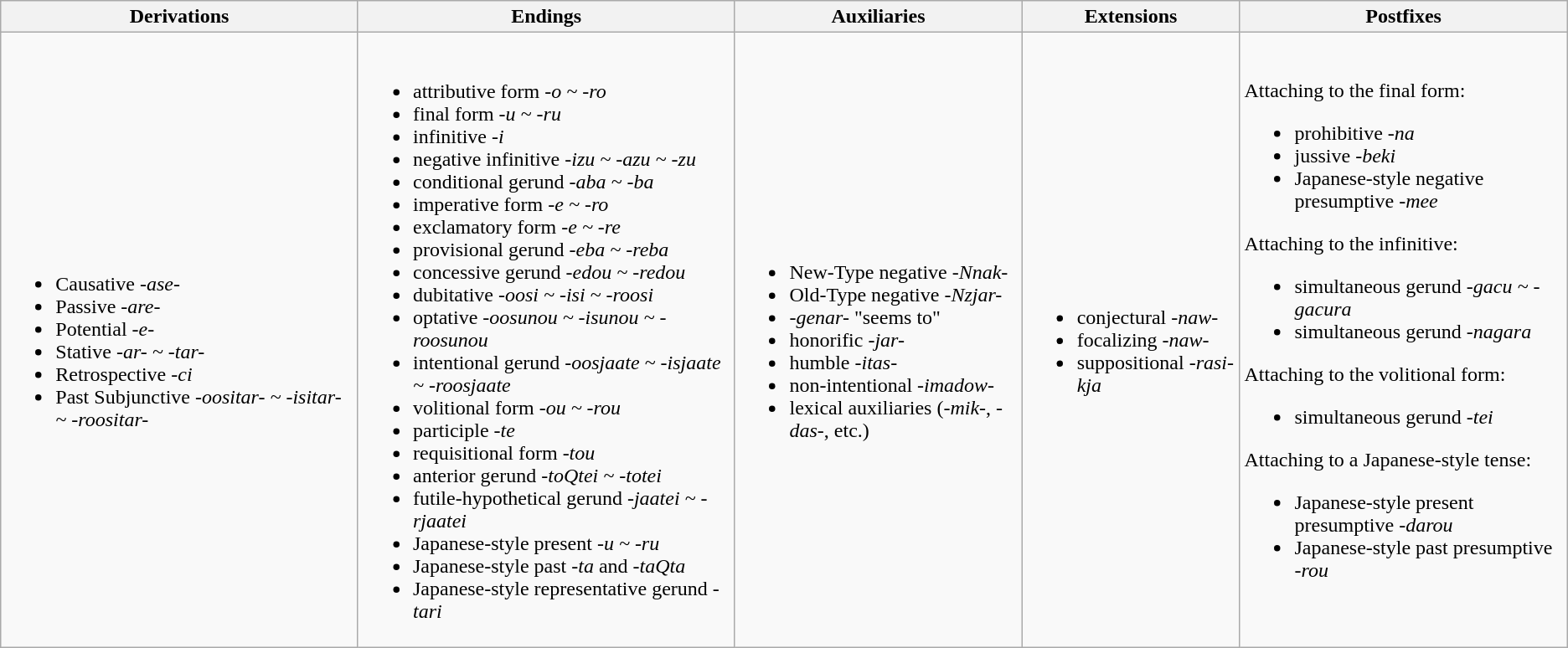<table class="wikitable">
<tr>
<th>Derivations</th>
<th>Endings</th>
<th>Auxiliaries</th>
<th>Extensions</th>
<th>Postfixes</th>
</tr>
<tr>
<td><br><ul><li>Causative <em>-ase-</em></li><li>Passive <em>-are-</em></li><li>Potential <em>-e-</em></li><li>Stative <em>-ar- ~ -tar-</em></li><li>Retrospective <em>-ci</em></li><li>Past Subjunctive <em>-oositar- ~ -isitar- ~ -roositar-</em></li></ul></td>
<td><br><ul><li>attributive form <em>-o ~ -ro</em></li><li>final form <em>-u ~ -ru</em></li><li>infinitive <em>-i</em></li><li>negative infinitive <em>-izu ~ -azu ~ -zu</em></li><li>conditional gerund <em>-aba ~ -ba</em></li><li>imperative form <em>-e ~ -ro</em></li><li>exclamatory form <em>-e ~ -re</em></li><li>provisional gerund <em>-eba ~ -reba</em></li><li>concessive gerund <em>-edou ~ -redou</em></li><li>dubitative <em>-oosi ~ -isi ~ -roosi</em></li><li>optative <em>-oosunou ~ -isunou ~ -roosunou</em></li><li>intentional gerund <em>-oosjaate ~ -isjaate ~ -roosjaate</em></li><li>volitional form <em>-ou ~ -rou</em></li><li>participle <em>-te</em></li><li>requisitional form <em>-tou</em></li><li>anterior gerund <em>-toQtei ~ -totei</em></li><li>futile-hypothetical gerund <em>-jaatei ~ -rjaatei</em></li><li>Japanese-style present  <em>-u ~ -ru</em></li><li>Japanese-style past  <em>-ta</em> and <em>-taQta</em></li><li>Japanese-style representative gerund <em>-tari</em></li></ul></td>
<td><br><ul><li>New-Type negative <em>-Nnak-</em></li><li>Old-Type negative <em>-Nzjar-</em></li><li><em>-genar-</em> "seems to"</li><li>honorific <em>-jar-</em></li><li>humble <em>-itas-</em></li><li>non-intentional <em>-imadow-</em></li><li>lexical auxiliaries (<em>-mik-</em>, <em>-das-</em>, etc.)</li></ul></td>
<td><br><ul><li>conjectural <em>-naw-</em></li><li>focalizing <em>-naw-</em></li><li>suppositional <em>-rasi-kja</em></li></ul></td>
<td>Attaching to the final form:<br><ul><li>prohibitive <em>-na</em></li><li>jussive <em>-beki</em></li><li>Japanese-style negative presumptive <em>-mee</em></li></ul>Attaching to the infinitive:<ul><li>simultaneous gerund <em>-gacu ~ -gacura</em></li><li>simultaneous gerund <em>-nagara</em></li></ul>Attaching to the volitional form:<ul><li>simultaneous gerund <em>-tei</em></li></ul>Attaching to a Japanese-style tense:<ul><li>Japanese-style present presumptive <em>-darou</em></li><li>Japanese-style past presumptive <em>-rou</em></li></ul></td>
</tr>
</table>
